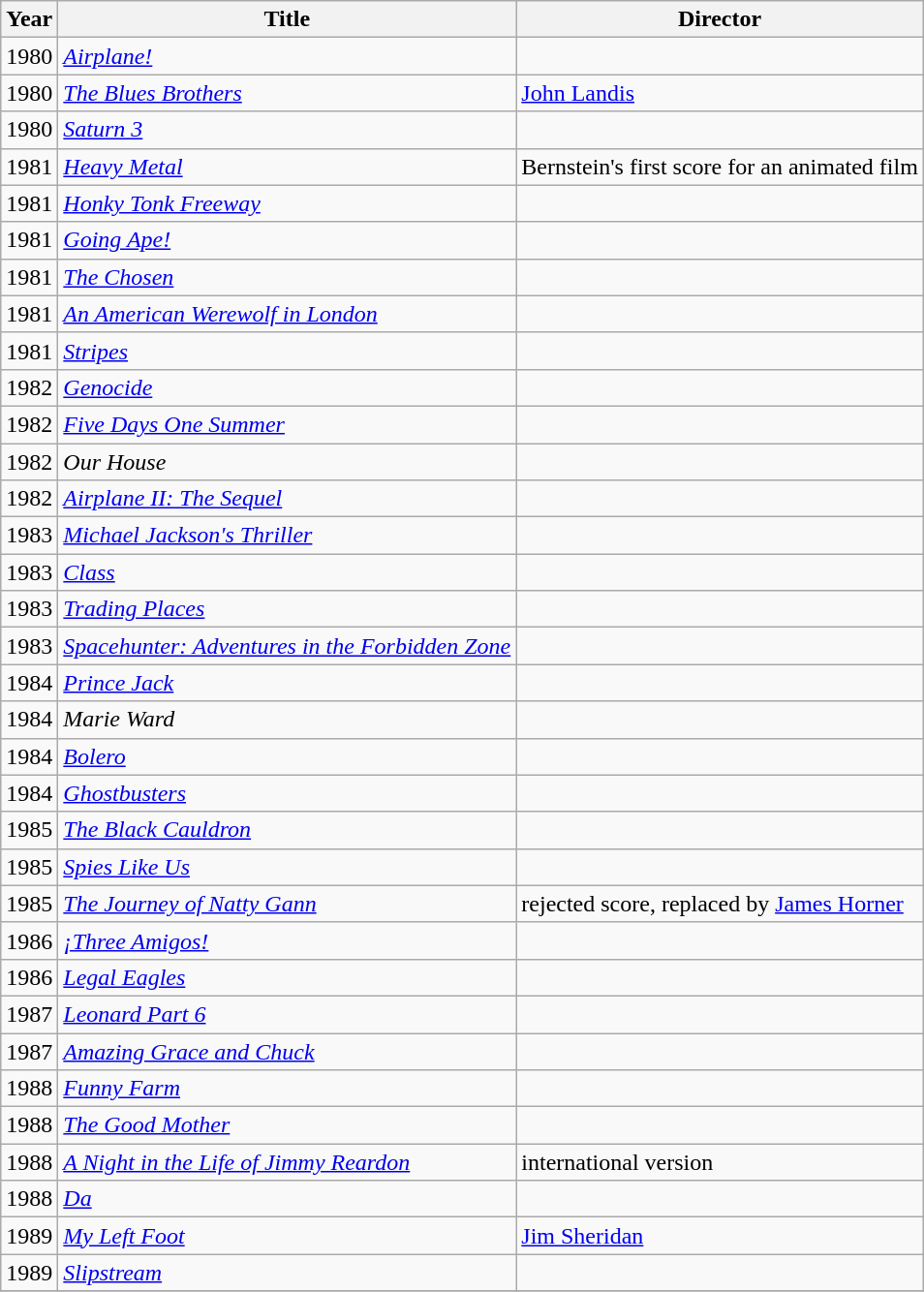<table class="wikitable unsortable">
<tr>
<th>Year</th>
<th>Title</th>
<th>Director</th>
</tr>
<tr>
<td>1980</td>
<td><em><a href='#'>Airplane!</a></em></td>
<td></td>
</tr>
<tr>
<td>1980</td>
<td><em><a href='#'>The Blues Brothers</a></em></td>
<td><a href='#'>John Landis</a></td>
</tr>
<tr>
<td>1980</td>
<td><em><a href='#'>Saturn 3</a></em></td>
<td></td>
</tr>
<tr>
<td>1981</td>
<td><em><a href='#'>Heavy Metal</a></em></td>
<td>Bernstein's first score for an animated film</td>
</tr>
<tr>
<td>1981</td>
<td><em><a href='#'>Honky Tonk Freeway</a></em></td>
<td></td>
</tr>
<tr>
<td>1981</td>
<td><em><a href='#'>Going Ape!</a></em></td>
<td></td>
</tr>
<tr>
<td>1981</td>
<td><em><a href='#'>The Chosen</a></em></td>
<td></td>
</tr>
<tr>
<td>1981</td>
<td><em><a href='#'>An American Werewolf in London</a></em></td>
<td></td>
</tr>
<tr>
<td>1981</td>
<td><em><a href='#'>Stripes</a></em></td>
<td></td>
</tr>
<tr>
<td>1982</td>
<td><em><a href='#'>Genocide</a></em></td>
<td></td>
</tr>
<tr>
<td>1982</td>
<td><em><a href='#'>Five Days One Summer</a></em></td>
<td></td>
</tr>
<tr>
<td>1982</td>
<td><em>Our House</em></td>
<td></td>
</tr>
<tr>
<td>1982</td>
<td><em><a href='#'>Airplane II: The Sequel</a></em></td>
<td></td>
</tr>
<tr>
<td>1983</td>
<td><em><a href='#'>Michael Jackson's Thriller</a></em></td>
<td></td>
</tr>
<tr>
<td>1983</td>
<td><em><a href='#'>Class</a></em></td>
<td></td>
</tr>
<tr>
<td>1983</td>
<td><em><a href='#'>Trading Places</a></em></td>
<td></td>
</tr>
<tr>
<td>1983</td>
<td><em><a href='#'>Spacehunter: Adventures in the Forbidden Zone</a></em></td>
<td></td>
</tr>
<tr>
<td>1984</td>
<td><em><a href='#'>Prince Jack</a></em></td>
<td></td>
</tr>
<tr>
<td>1984</td>
<td><em>Marie Ward</em></td>
<td></td>
</tr>
<tr>
<td>1984</td>
<td><em><a href='#'>Bolero</a></em></td>
<td></td>
</tr>
<tr>
<td>1984</td>
<td><em><a href='#'>Ghostbusters</a></em></td>
<td></td>
</tr>
<tr>
<td>1985</td>
<td><em><a href='#'>The Black Cauldron</a></em></td>
<td></td>
</tr>
<tr>
<td>1985</td>
<td><em><a href='#'>Spies Like Us</a></em></td>
<td></td>
</tr>
<tr>
<td>1985</td>
<td><em><a href='#'>The Journey of Natty Gann</a></em></td>
<td>rejected score, replaced by <a href='#'>James Horner</a></td>
</tr>
<tr>
<td>1986</td>
<td><em><a href='#'>¡Three Amigos!</a></em></td>
<td></td>
</tr>
<tr>
<td>1986</td>
<td><em><a href='#'>Legal Eagles</a></em></td>
<td></td>
</tr>
<tr>
<td>1987</td>
<td><em><a href='#'>Leonard Part 6</a></em></td>
<td></td>
</tr>
<tr>
<td>1987</td>
<td><em><a href='#'>Amazing Grace and Chuck</a></em></td>
<td></td>
</tr>
<tr>
<td>1988</td>
<td><em><a href='#'>Funny Farm</a></em></td>
<td></td>
</tr>
<tr>
<td>1988</td>
<td><em><a href='#'>The Good Mother</a></em></td>
<td></td>
</tr>
<tr>
<td>1988</td>
<td><em><a href='#'>A Night in the Life of Jimmy Reardon</a></em></td>
<td>international version</td>
</tr>
<tr>
<td>1988</td>
<td><em><a href='#'>Da</a></em></td>
<td></td>
</tr>
<tr>
<td>1989</td>
<td><em><a href='#'>My Left Foot</a></em></td>
<td><a href='#'>Jim Sheridan</a></td>
</tr>
<tr>
<td>1989</td>
<td><em><a href='#'>Slipstream</a></em></td>
<td></td>
</tr>
<tr>
</tr>
</table>
